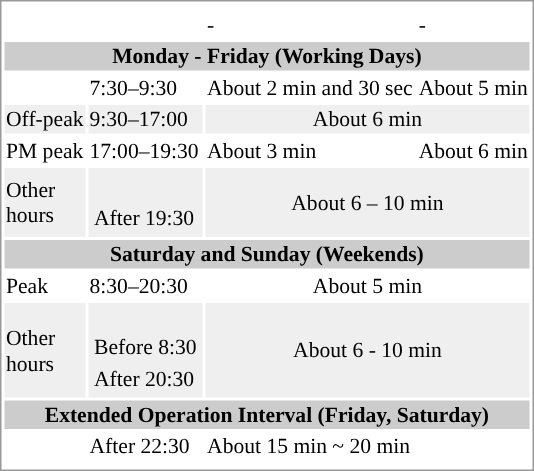<table border=0 style="border:1px solid #999;background-color:white;text-align:left;font-size:90%" class="mw-collapsible">
<tr>
<th colspan="4" style="text-align: center"></th>
</tr>
<tr>
<td colspan=2></td>
<td> - <br> </td>
<td> - <br> </td>
</tr>
<tr bgcolor=#cccccc>
<th colspan=4 align=center>Monday - Friday (Working Days)</th>
</tr>
<tr>
<td></td>
<td>7:30–9:30</td>
<td>About 2 min and 30 sec</td>
<td>About 5 min</td>
</tr>
<tr bgcolor=#EFEFEF>
<td>Off-peak</td>
<td>9:30–17:00</td>
<td colspan="2" align="center">About 6 min</td>
</tr>
<tr>
<td>PM peak</td>
<td>17:00–19:30</td>
<td>About 3 min</td>
<td>About 6 min</td>
</tr>
<tr bgcolor=#EFEFEF>
<td>Other<br> hours</td>
<td><br><table>
<tr>
<td></td>
</tr>
<tr>
<td>After 19:30</td>
</tr>
</table>
</td>
<td colspan="2" align="center">About 6 – 10 min</td>
</tr>
<tr bgcolor=#cccccc>
<th colspan=4 align=center>Saturday and Sunday (Weekends)</th>
</tr>
<tr>
<td>Peak</td>
<td>8:30–20:30</td>
<td colspan="2" align="center">About 5 min</td>
</tr>
<tr bgcolor=#EFEFEF>
<td>Other<br> hours</td>
<td><br><table>
<tr>
<td>Before 8:30</td>
</tr>
<tr>
<td>After 20:30</td>
</tr>
</table>
</td>
<td colspan="2" align="center">About 6 - 10 min</td>
</tr>
<tr bgcolor=#cccccc>
<th colspan=4 align=center>Extended Operation Interval (Friday, Saturday)</th>
</tr>
<tr>
<td></td>
<td>After 22:30</td>
<td>About 15 min ~ 20 min</td>
<td></td>
</tr>
<tr style="background:#">
<td colspan = "5"></onlyinclude></td>
</tr>
</table>
